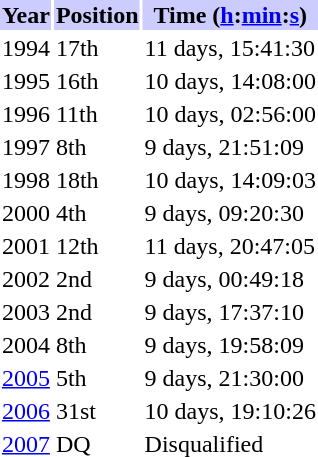<table align="right" class="toccolours" style="margin: 0.4em; font-size: 100%">
<tr>
<th style="background: #ccf">Year</th>
<th style="background: #ccf">Position</th>
<th style="background: #ccf">Time (<a href='#'>h</a>:<a href='#'>min</a>:<a href='#'>s</a>)</th>
</tr>
<tr>
<td>1994</td>
<td>17th</td>
<td>11 days, 15:41:30</td>
</tr>
<tr>
<td>1995</td>
<td>16th</td>
<td>10 days, 14:08:00</td>
</tr>
<tr>
<td>1996</td>
<td>11th</td>
<td>10 days, 02:56:00</td>
</tr>
<tr>
<td>1997</td>
<td>8th</td>
<td>9 days, 21:51:09</td>
</tr>
<tr>
<td>1998</td>
<td>18th</td>
<td>10 days, 14:09:03</td>
</tr>
<tr>
<td>2000</td>
<td>4th</td>
<td>9 days, 09:20:30</td>
</tr>
<tr>
<td>2001</td>
<td>12th</td>
<td>11 days, 20:47:05</td>
</tr>
<tr>
<td>2002</td>
<td>2nd</td>
<td>9 days, 00:49:18</td>
</tr>
<tr>
<td>2003</td>
<td>2nd</td>
<td>9 days, 17:37:10</td>
</tr>
<tr>
<td>2004</td>
<td>8th</td>
<td>9 days, 19:58:09</td>
</tr>
<tr>
<td><a href='#'>2005</a></td>
<td>5th</td>
<td>9 days, 21:30:00</td>
</tr>
<tr>
<td><a href='#'>2006</a></td>
<td>31st</td>
<td>10 days, 19:10:26</td>
</tr>
<tr>
<td><a href='#'>2007</a></td>
<td>DQ</td>
<td>Disqualified</td>
</tr>
</table>
